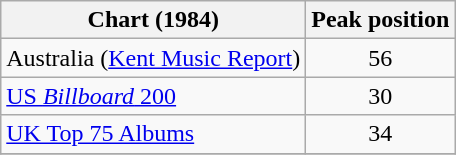<table class="wikitable sortable">
<tr>
<th align="left">Chart (1984)</th>
<th align="left">Peak position</th>
</tr>
<tr>
<td>Australia (<a href='#'>Kent Music Report</a>)</td>
<td style="text-align:center;">56</td>
</tr>
<tr>
<td align="left"><a href='#'>US <em>Billboard</em> 200</a></td>
<td align="center">30</td>
</tr>
<tr>
<td align="left"><a href='#'>UK Top 75 Albums</a></td>
<td align="center">34</td>
</tr>
<tr>
</tr>
</table>
